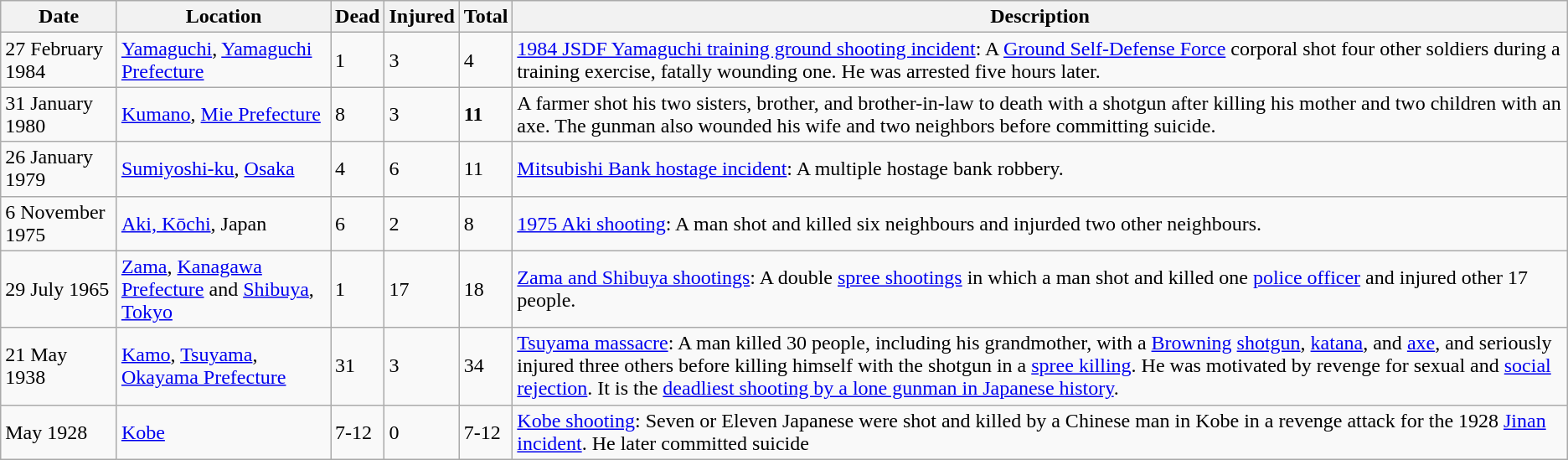<table class="wikitable sortable">
<tr>
<th>Date</th>
<th>Location</th>
<th>Dead</th>
<th>Injured</th>
<th>Total</th>
<th>Description</th>
</tr>
<tr>
<td>27 February 1984</td>
<td><a href='#'>Yamaguchi</a>, <a href='#'>Yamaguchi Prefecture</a></td>
<td>1</td>
<td>3</td>
<td>4</td>
<td><a href='#'>1984 JSDF Yamaguchi training ground shooting incident</a>: A <a href='#'>Ground Self-Defense Force</a> corporal shot four other soldiers during a training exercise, fatally wounding one. He was arrested five hours later.</td>
</tr>
<tr>
<td>31 January 1980</td>
<td><a href='#'>Kumano</a>, <a href='#'>Mie Prefecture</a></td>
<td>8</td>
<td>3</td>
<td><strong>11</strong></td>
<td>A farmer shot his two sisters, brother, and brother-in-law to death with a shotgun after killing his mother and two children with an axe. The gunman also wounded his wife and two neighbors before committing suicide.</td>
</tr>
<tr>
<td>26 January 1979</td>
<td><a href='#'>Sumiyoshi-ku</a>, <a href='#'>Osaka</a></td>
<td>4</td>
<td>6</td>
<td>11</td>
<td><a href='#'>Mitsubishi Bank hostage incident</a>: A multiple hostage bank robbery.</td>
</tr>
<tr>
<td>6 November 1975</td>
<td><a href='#'>Aki, Kōchi</a>, Japan</td>
<td>6</td>
<td>2</td>
<td>8</td>
<td><a href='#'>1975 Aki shooting</a>: A man shot and killed six neighbours and injurded two other neighbours.</td>
</tr>
<tr>
<td>29 July 1965</td>
<td><a href='#'>Zama</a>, <a href='#'>Kanagawa Prefecture</a> and <a href='#'>Shibuya</a>, <a href='#'>Tokyo</a></td>
<td>1</td>
<td>17</td>
<td>18</td>
<td><a href='#'>Zama and Shibuya shootings</a>: A double <a href='#'>spree shootings</a> in which a man shot and killed one <a href='#'>police officer</a> and injured other 17 people.</td>
</tr>
<tr>
<td>21 May 1938</td>
<td><a href='#'>Kamo</a>, <a href='#'>Tsuyama</a>, <a href='#'>Okayama Prefecture</a></td>
<td>31</td>
<td>3</td>
<td>34</td>
<td><a href='#'>Tsuyama massacre</a>: A man killed 30 people, including his grandmother, with a <a href='#'>Browning</a> <a href='#'>shotgun</a>, <a href='#'>katana</a>, and <a href='#'>axe</a>, and seriously injured three others before killing himself with the shotgun in a <a href='#'>spree killing</a>. He was motivated by revenge for sexual and <a href='#'>social rejection</a>. It is the <a href='#'>deadliest shooting by a lone gunman in Japanese history</a>.</td>
</tr>
<tr>
<td>May 1928</td>
<td><a href='#'>Kobe</a></td>
<td>7-12</td>
<td>0</td>
<td>7-12</td>
<td><a href='#'>Kobe shooting</a>: Seven or Eleven Japanese were shot and killed by a Chinese man in Kobe in a revenge attack for the 1928 <a href='#'>Jinan incident</a>. He later committed suicide</td>
</tr>
</table>
